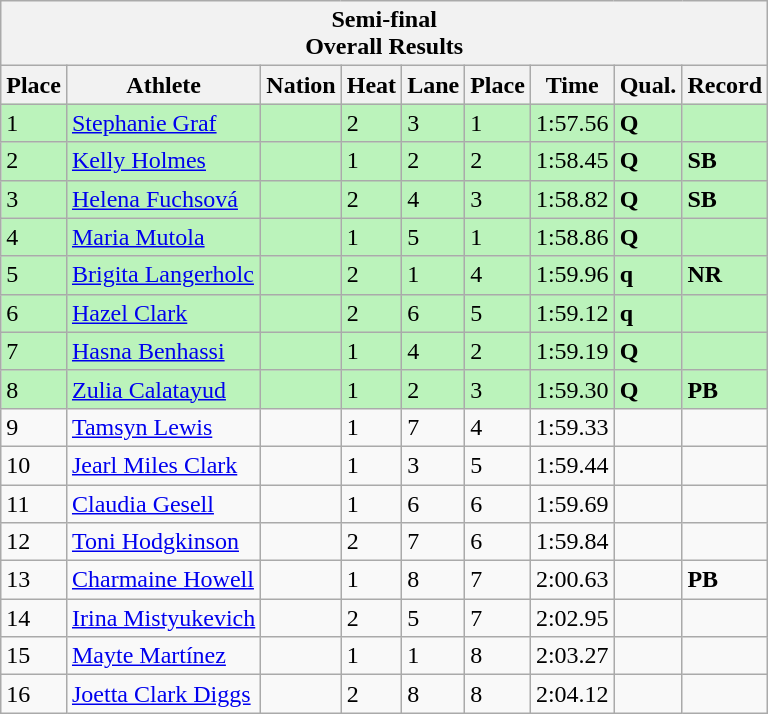<table class="wikitable sortable">
<tr>
<th colspan=9>Semi-final <br> Overall Results</th>
</tr>
<tr>
<th>Place</th>
<th>Athlete</th>
<th>Nation</th>
<th>Heat</th>
<th>Lane</th>
<th>Place</th>
<th>Time</th>
<th>Qual.</th>
<th>Record</th>
</tr>
<tr bgcolor = "bbf3bb">
<td>1</td>
<td align="left"><a href='#'>Stephanie Graf</a></td>
<td align="left"></td>
<td>2</td>
<td>3</td>
<td>1</td>
<td>1:57.56</td>
<td><strong>Q</strong></td>
<td></td>
</tr>
<tr bgcolor = "bbf3bb">
<td>2</td>
<td align="left"><a href='#'>Kelly Holmes</a></td>
<td align="left"></td>
<td>1</td>
<td>2</td>
<td>2</td>
<td>1:58.45</td>
<td><strong>Q</strong></td>
<td><strong>SB</strong></td>
</tr>
<tr bgcolor = "bbf3bb">
<td>3</td>
<td align="left"><a href='#'>Helena Fuchsová</a></td>
<td align="left"></td>
<td>2</td>
<td>4</td>
<td>3</td>
<td>1:58.82</td>
<td><strong>Q </strong></td>
<td><strong>SB</strong></td>
</tr>
<tr bgcolor = "bbf3bb">
<td>4</td>
<td align="left"><a href='#'>Maria Mutola</a></td>
<td align="left"></td>
<td>1</td>
<td>5</td>
<td>1</td>
<td>1:58.86</td>
<td><strong>Q</strong></td>
<td></td>
</tr>
<tr bgcolor = "bbf3bb">
<td>5</td>
<td align="left"><a href='#'>Brigita Langerholc</a></td>
<td align="left"></td>
<td>2</td>
<td>1</td>
<td>4</td>
<td>1:59.96</td>
<td><strong>q</strong></td>
<td><strong>NR</strong></td>
</tr>
<tr bgcolor = "bbf3bb">
<td>6</td>
<td align="left"><a href='#'>Hazel Clark</a></td>
<td align="left"></td>
<td>2</td>
<td>6</td>
<td>5</td>
<td>1:59.12</td>
<td><strong>q</strong></td>
<td></td>
</tr>
<tr bgcolor = "bbf3bb">
<td>7</td>
<td align="left"><a href='#'>Hasna Benhassi</a></td>
<td align="left"></td>
<td>1</td>
<td>4</td>
<td>2</td>
<td>1:59.19</td>
<td><strong>Q</strong></td>
<td></td>
</tr>
<tr bgcolor = "bbf3bb">
<td>8</td>
<td align="left"><a href='#'>Zulia Calatayud</a></td>
<td align="left"></td>
<td>1</td>
<td>2</td>
<td>3</td>
<td>1:59.30</td>
<td><strong>Q</strong></td>
<td><strong>PB</strong></td>
</tr>
<tr>
<td>9</td>
<td align="left"><a href='#'>Tamsyn Lewis</a></td>
<td align="left"></td>
<td>1</td>
<td>7</td>
<td>4</td>
<td>1:59.33</td>
<td></td>
<td></td>
</tr>
<tr>
<td>10</td>
<td align="left"><a href='#'>Jearl Miles Clark</a></td>
<td align="left"></td>
<td>1</td>
<td>3</td>
<td>5</td>
<td>1:59.44</td>
<td></td>
<td></td>
</tr>
<tr>
<td>11</td>
<td align="left"><a href='#'>Claudia Gesell</a></td>
<td align="left"></td>
<td>1</td>
<td>6</td>
<td>6</td>
<td>1:59.69</td>
<td></td>
<td></td>
</tr>
<tr>
<td>12</td>
<td align="left"><a href='#'>Toni Hodgkinson</a></td>
<td align="left"></td>
<td>2</td>
<td>7</td>
<td>6</td>
<td>1:59.84</td>
<td></td>
<td></td>
</tr>
<tr>
<td>13</td>
<td align="left"><a href='#'>Charmaine Howell</a></td>
<td align="left"></td>
<td>1</td>
<td>8</td>
<td>7</td>
<td>2:00.63</td>
<td></td>
<td><strong>PB</strong></td>
</tr>
<tr>
<td>14</td>
<td align="left"><a href='#'>Irina Mistyukevich</a></td>
<td align="left"></td>
<td>2</td>
<td>5</td>
<td>7</td>
<td>2:02.95</td>
<td></td>
<td></td>
</tr>
<tr>
<td>15</td>
<td align="left"><a href='#'>Mayte Martínez</a></td>
<td align="left"></td>
<td>1</td>
<td>1</td>
<td>8</td>
<td>2:03.27</td>
<td></td>
<td></td>
</tr>
<tr>
<td>16</td>
<td align="left"><a href='#'>Joetta Clark Diggs</a></td>
<td align="left"></td>
<td>2</td>
<td>8</td>
<td>8</td>
<td>2:04.12</td>
<td></td>
<td></td>
</tr>
</table>
